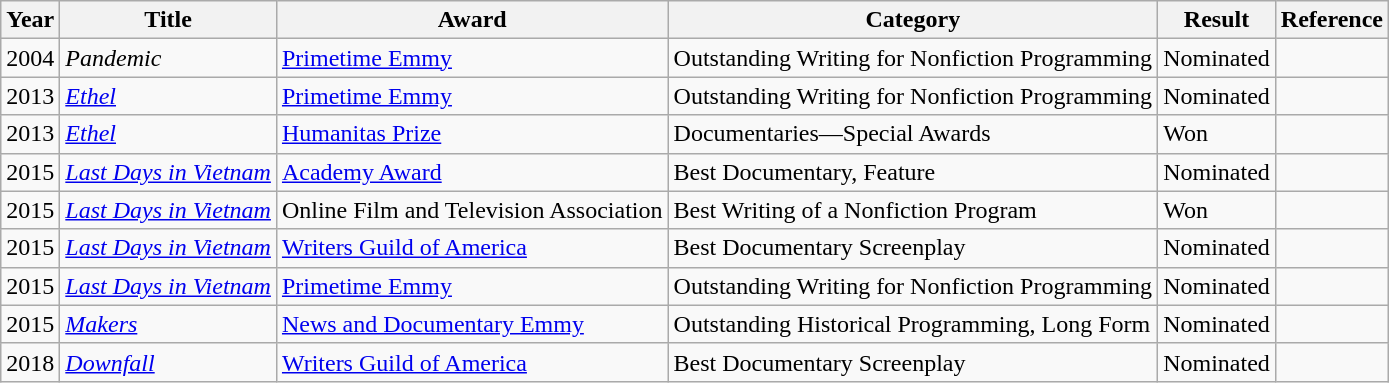<table class="wikitable">
<tr>
<th>Year</th>
<th>Title</th>
<th>Award</th>
<th>Category</th>
<th>Result</th>
<th>Reference</th>
</tr>
<tr>
<td>2004</td>
<td><em>Pandemic</em></td>
<td><a href='#'>Primetime Emmy</a></td>
<td>Outstanding Writing for Nonfiction Programming</td>
<td>Nominated</td>
<td></td>
</tr>
<tr>
<td>2013</td>
<td><em><a href='#'>Ethel</a></em></td>
<td><a href='#'>Primetime Emmy</a></td>
<td>Outstanding Writing for Nonfiction Programming</td>
<td>Nominated</td>
<td></td>
</tr>
<tr>
<td>2013</td>
<td><em><a href='#'>Ethel</a></em></td>
<td><a href='#'>Humanitas Prize</a></td>
<td>Documentaries—Special Awards</td>
<td>Won</td>
<td></td>
</tr>
<tr>
<td>2015</td>
<td><em><a href='#'>Last Days in Vietnam</a></em></td>
<td><a href='#'>Academy Award</a></td>
<td>Best Documentary, Feature</td>
<td>Nominated</td>
<td></td>
</tr>
<tr>
<td>2015</td>
<td><em><a href='#'>Last Days in Vietnam</a></em></td>
<td>Online Film and Television Association</td>
<td>Best Writing of a Nonfiction Program</td>
<td>Won</td>
<td></td>
</tr>
<tr>
<td>2015</td>
<td><em><a href='#'>Last Days in Vietnam</a></em></td>
<td><a href='#'>Writers Guild of America</a></td>
<td>Best Documentary Screenplay</td>
<td>Nominated</td>
<td></td>
</tr>
<tr>
<td>2015</td>
<td><em><a href='#'>Last Days in Vietnam</a></em></td>
<td><a href='#'>Primetime Emmy</a></td>
<td>Outstanding Writing for Nonfiction Programming</td>
<td>Nominated</td>
<td></td>
</tr>
<tr>
<td>2015</td>
<td><em><a href='#'>Makers</a></em></td>
<td><a href='#'>News and Documentary Emmy</a></td>
<td>Outstanding Historical Programming, Long Form</td>
<td>Nominated</td>
<td></td>
</tr>
<tr>
<td>2018</td>
<td><em><a href='#'>Downfall</a></em></td>
<td><a href='#'>Writers Guild of America</a></td>
<td>Best Documentary Screenplay</td>
<td>Nominated</td>
<td></td>
</tr>
</table>
